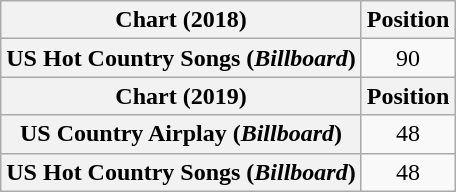<table class="wikitable plainrowheaders" style="text-align:center">
<tr>
<th scope="col">Chart (2018)</th>
<th scope="col">Position</th>
</tr>
<tr>
<th scope="row">US Hot Country Songs (<em>Billboard</em>)</th>
<td>90</td>
</tr>
<tr>
<th scope="col">Chart (2019)</th>
<th scope="col">Position</th>
</tr>
<tr>
<th scope="row">US Country Airplay (<em>Billboard</em>)</th>
<td>48</td>
</tr>
<tr>
<th scope="row">US Hot Country Songs (<em>Billboard</em>)</th>
<td>48</td>
</tr>
</table>
